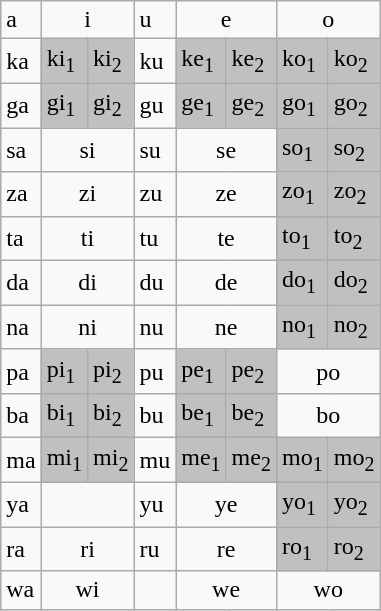<table class="wikitable">
<tr>
<td>a</td>
<td colspan="2" align="center">i</td>
<td>u</td>
<td colspan="2" align="center">e</td>
<td colspan="2" align="center">o</td>
</tr>
<tr>
<td>ka</td>
<td style="background:silver">ki<sub>1</sub></td>
<td style="background:silver">ki<sub>2</sub></td>
<td>ku</td>
<td style="background:silver">ke<sub>1</sub></td>
<td style="background:silver">ke<sub>2</sub></td>
<td style="background:silver">ko<sub>1</sub></td>
<td style="background:silver">ko<sub>2</sub></td>
</tr>
<tr>
<td>ga</td>
<td style="background:silver">gi<sub>1</sub></td>
<td style="background:silver">gi<sub>2</sub></td>
<td>gu</td>
<td style="background:silver">ge<sub>1</sub></td>
<td style="background:silver">ge<sub>2</sub></td>
<td style="background:silver">go<sub>1</sub></td>
<td style="background:silver">go<sub>2</sub></td>
</tr>
<tr>
<td>sa</td>
<td colspan="2" align="center">si</td>
<td>su</td>
<td colspan="2" align="center">se</td>
<td style="background:silver">so<sub>1</sub></td>
<td style="background:silver">so<sub>2</sub></td>
</tr>
<tr>
<td>za</td>
<td colspan="2" align="center">zi</td>
<td>zu</td>
<td colspan="2" align="center">ze</td>
<td style="background:silver">zo<sub>1</sub></td>
<td style="background:silver">zo<sub>2</sub></td>
</tr>
<tr>
<td>ta</td>
<td colspan="2" align="center">ti</td>
<td>tu</td>
<td colspan="2" align="center">te</td>
<td style="background:silver">to<sub>1</sub></td>
<td style="background:silver">to<sub>2</sub></td>
</tr>
<tr>
<td>da</td>
<td colspan="2" align="center">di</td>
<td>du</td>
<td colspan="2" align="center">de</td>
<td style="background:silver">do<sub>1</sub></td>
<td style="background:silver">do<sub>2</sub></td>
</tr>
<tr>
<td>na</td>
<td colspan="2" align="center">ni</td>
<td>nu</td>
<td colspan="2" align="center">ne</td>
<td style="background:silver">no<sub>1</sub></td>
<td style="background:silver">no<sub>2</sub></td>
</tr>
<tr>
<td>pa</td>
<td style="background:silver">pi<sub>1</sub></td>
<td style="background:silver">pi<sub>2</sub></td>
<td>pu</td>
<td style="background:silver">pe<sub>1</sub></td>
<td style="background:silver">pe<sub>2</sub></td>
<td colspan="2" align="center">po</td>
</tr>
<tr>
<td>ba</td>
<td style="background:silver">bi<sub>1</sub></td>
<td style="background:silver">bi<sub>2</sub></td>
<td>bu</td>
<td style="background:silver">be<sub>1</sub></td>
<td style="background:silver">be<sub>2</sub></td>
<td colspan="2" align="center">bo</td>
</tr>
<tr>
<td>ma</td>
<td style="background:silver">mi<sub>1</sub></td>
<td style="background:silver">mi<sub>2</sub></td>
<td>mu</td>
<td style="background:silver">me<sub>1</sub></td>
<td style="background:silver">me<sub>2</sub></td>
<td style="background:silver">mo<sub>1</sub></td>
<td style="background:silver">mo<sub>2</sub></td>
</tr>
<tr>
<td>ya</td>
<td colspan="2" align="center"> </td>
<td>yu</td>
<td colspan="2" align="center">ye</td>
<td style="background:silver">yo<sub>1</sub></td>
<td style="background:silver">yo<sub>2</sub></td>
</tr>
<tr>
<td>ra</td>
<td colspan="2" align="center">ri</td>
<td>ru</td>
<td colspan="2" align="center">re</td>
<td style="background:silver">ro<sub>1</sub></td>
<td style="background:silver">ro<sub>2</sub></td>
</tr>
<tr>
<td>wa</td>
<td colspan="2" align="center">wi</td>
<td> </td>
<td colspan="2" align="center">we</td>
<td colspan="2" align="center">wo</td>
</tr>
</table>
